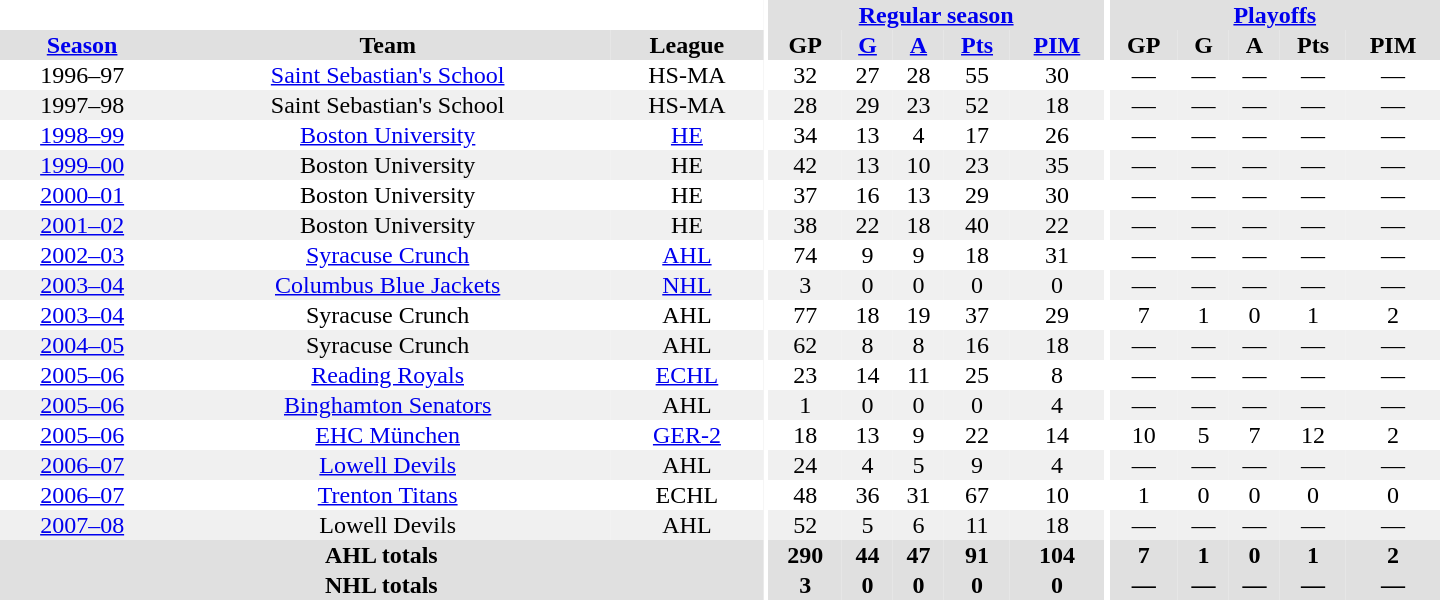<table border="0" cellpadding="1" cellspacing="0" style="text-align:center; width:60em">
<tr bgcolor="#e0e0e0">
<th colspan="3" bgcolor="#ffffff"></th>
<th rowspan="100" bgcolor="#ffffff"></th>
<th colspan="5"><a href='#'>Regular season</a></th>
<th rowspan="100" bgcolor="#ffffff"></th>
<th colspan="5"><a href='#'>Playoffs</a></th>
</tr>
<tr bgcolor="#e0e0e0">
<th><a href='#'>Season</a></th>
<th>Team</th>
<th>League</th>
<th>GP</th>
<th><a href='#'>G</a></th>
<th><a href='#'>A</a></th>
<th><a href='#'>Pts</a></th>
<th><a href='#'>PIM</a></th>
<th>GP</th>
<th>G</th>
<th>A</th>
<th>Pts</th>
<th>PIM</th>
</tr>
<tr>
<td>1996–97</td>
<td><a href='#'>Saint Sebastian's School</a></td>
<td>HS-MA</td>
<td>32</td>
<td>27</td>
<td>28</td>
<td>55</td>
<td>30</td>
<td>—</td>
<td>—</td>
<td>—</td>
<td>—</td>
<td>—</td>
</tr>
<tr bgcolor="#f0f0f0">
<td>1997–98</td>
<td>Saint Sebastian's School</td>
<td>HS-MA</td>
<td>28</td>
<td>29</td>
<td>23</td>
<td>52</td>
<td>18</td>
<td>—</td>
<td>—</td>
<td>—</td>
<td>—</td>
<td>—</td>
</tr>
<tr>
<td><a href='#'>1998–99</a></td>
<td><a href='#'>Boston University</a></td>
<td><a href='#'>HE</a></td>
<td>34</td>
<td>13</td>
<td>4</td>
<td>17</td>
<td>26</td>
<td>—</td>
<td>—</td>
<td>—</td>
<td>—</td>
<td>—</td>
</tr>
<tr bgcolor="#f0f0f0">
<td><a href='#'>1999–00</a></td>
<td>Boston University</td>
<td>HE</td>
<td>42</td>
<td>13</td>
<td>10</td>
<td>23</td>
<td>35</td>
<td>—</td>
<td>—</td>
<td>—</td>
<td>—</td>
<td>—</td>
</tr>
<tr>
<td><a href='#'>2000–01</a></td>
<td>Boston University</td>
<td>HE</td>
<td>37</td>
<td>16</td>
<td>13</td>
<td>29</td>
<td>30</td>
<td>—</td>
<td>—</td>
<td>—</td>
<td>—</td>
<td>—</td>
</tr>
<tr bgcolor="#f0f0f0">
<td><a href='#'>2001–02</a></td>
<td>Boston University</td>
<td>HE</td>
<td>38</td>
<td>22</td>
<td>18</td>
<td>40</td>
<td>22</td>
<td>—</td>
<td>—</td>
<td>—</td>
<td>—</td>
<td>—</td>
</tr>
<tr>
<td><a href='#'>2002–03</a></td>
<td><a href='#'>Syracuse Crunch</a></td>
<td><a href='#'>AHL</a></td>
<td>74</td>
<td>9</td>
<td>9</td>
<td>18</td>
<td>31</td>
<td>—</td>
<td>—</td>
<td>—</td>
<td>—</td>
<td>—</td>
</tr>
<tr bgcolor="#f0f0f0">
<td><a href='#'>2003–04</a></td>
<td><a href='#'>Columbus Blue Jackets</a></td>
<td><a href='#'>NHL</a></td>
<td>3</td>
<td>0</td>
<td>0</td>
<td>0</td>
<td>0</td>
<td>—</td>
<td>—</td>
<td>—</td>
<td>—</td>
<td>—</td>
</tr>
<tr>
<td><a href='#'>2003–04</a></td>
<td>Syracuse Crunch</td>
<td>AHL</td>
<td>77</td>
<td>18</td>
<td>19</td>
<td>37</td>
<td>29</td>
<td>7</td>
<td>1</td>
<td>0</td>
<td>1</td>
<td>2</td>
</tr>
<tr bgcolor="#f0f0f0">
<td><a href='#'>2004–05</a></td>
<td>Syracuse Crunch</td>
<td>AHL</td>
<td>62</td>
<td>8</td>
<td>8</td>
<td>16</td>
<td>18</td>
<td>—</td>
<td>—</td>
<td>—</td>
<td>—</td>
<td>—</td>
</tr>
<tr>
<td><a href='#'>2005–06</a></td>
<td><a href='#'>Reading Royals</a></td>
<td><a href='#'>ECHL</a></td>
<td>23</td>
<td>14</td>
<td>11</td>
<td>25</td>
<td>8</td>
<td>—</td>
<td>—</td>
<td>—</td>
<td>—</td>
<td>—</td>
</tr>
<tr bgcolor="#f0f0f0">
<td><a href='#'>2005–06</a></td>
<td><a href='#'>Binghamton Senators</a></td>
<td>AHL</td>
<td>1</td>
<td>0</td>
<td>0</td>
<td>0</td>
<td>4</td>
<td>—</td>
<td>—</td>
<td>—</td>
<td>—</td>
<td>—</td>
</tr>
<tr>
<td><a href='#'>2005–06</a></td>
<td><a href='#'>EHC München</a></td>
<td><a href='#'>GER-2</a></td>
<td>18</td>
<td>13</td>
<td>9</td>
<td>22</td>
<td>14</td>
<td>10</td>
<td>5</td>
<td>7</td>
<td>12</td>
<td>2</td>
</tr>
<tr bgcolor="#f0f0f0">
<td><a href='#'>2006–07</a></td>
<td><a href='#'>Lowell Devils</a></td>
<td>AHL</td>
<td>24</td>
<td>4</td>
<td>5</td>
<td>9</td>
<td>4</td>
<td>—</td>
<td>—</td>
<td>—</td>
<td>—</td>
<td>—</td>
</tr>
<tr>
<td><a href='#'>2006–07</a></td>
<td><a href='#'>Trenton Titans</a></td>
<td>ECHL</td>
<td>48</td>
<td>36</td>
<td>31</td>
<td>67</td>
<td>10</td>
<td>1</td>
<td>0</td>
<td>0</td>
<td>0</td>
<td>0</td>
</tr>
<tr bgcolor="#f0f0f0">
<td><a href='#'>2007–08</a></td>
<td>Lowell Devils</td>
<td>AHL</td>
<td>52</td>
<td>5</td>
<td>6</td>
<td>11</td>
<td>18</td>
<td>—</td>
<td>—</td>
<td>—</td>
<td>—</td>
<td>—</td>
</tr>
<tr bgcolor="#e0e0e0">
<th colspan="3">AHL totals</th>
<th>290</th>
<th>44</th>
<th>47</th>
<th>91</th>
<th>104</th>
<th>7</th>
<th>1</th>
<th>0</th>
<th>1</th>
<th>2</th>
</tr>
<tr bgcolor="#e0e0e0">
<th colspan="3">NHL totals</th>
<th>3</th>
<th>0</th>
<th>0</th>
<th>0</th>
<th>0</th>
<th>—</th>
<th>—</th>
<th>—</th>
<th>—</th>
<th>—</th>
</tr>
</table>
